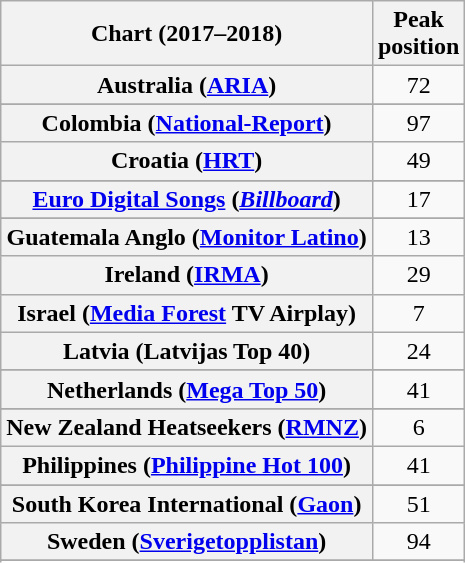<table class="wikitable sortable plainrowheaders" style="text-align:center">
<tr>
<th scope="col">Chart (2017–2018)</th>
<th scope="col">Peak<br> position</th>
</tr>
<tr>
<th scope="row">Australia (<a href='#'>ARIA</a>)</th>
<td>72</td>
</tr>
<tr>
</tr>
<tr>
</tr>
<tr>
</tr>
<tr>
</tr>
<tr>
</tr>
<tr>
</tr>
<tr>
<th scope="row">Colombia (<a href='#'>National-Report</a>)</th>
<td>97</td>
</tr>
<tr>
<th scope="row">Croatia (<a href='#'>HRT</a>)</th>
<td>49</td>
</tr>
<tr>
</tr>
<tr>
</tr>
<tr>
<th scope="row"><a href='#'>Euro Digital Songs</a> (<em><a href='#'>Billboard</a></em>)</th>
<td>17</td>
</tr>
<tr>
</tr>
<tr>
</tr>
<tr>
</tr>
<tr>
<th scope="row">Guatemala Anglo (<a href='#'>Monitor Latino</a>)</th>
<td>13</td>
</tr>
<tr>
<th scope="row">Ireland (<a href='#'>IRMA</a>)</th>
<td>29</td>
</tr>
<tr>
<th scope="row">Israel (<a href='#'>Media Forest</a> TV Airplay)</th>
<td>7</td>
</tr>
<tr>
<th scope="row">Latvia (Latvijas Top 40)</th>
<td>24</td>
</tr>
<tr>
</tr>
<tr>
<th scope="row">Netherlands (<a href='#'>Mega Top 50</a>)</th>
<td>41</td>
</tr>
<tr>
</tr>
<tr>
<th scope="row">New Zealand Heatseekers (<a href='#'>RMNZ</a>)</th>
<td>6</td>
</tr>
<tr>
<th scope="row">Philippines (<a href='#'>Philippine Hot 100</a>)</th>
<td>41</td>
</tr>
<tr>
</tr>
<tr>
</tr>
<tr>
</tr>
<tr>
</tr>
<tr>
</tr>
<tr>
</tr>
<tr>
<th scope="row">South Korea International (<a href='#'>Gaon</a>)</th>
<td>51</td>
</tr>
<tr>
<th scope="row">Sweden (<a href='#'>Sverigetopplistan</a>)</th>
<td>94</td>
</tr>
<tr>
</tr>
<tr>
</tr>
<tr>
</tr>
<tr>
</tr>
</table>
